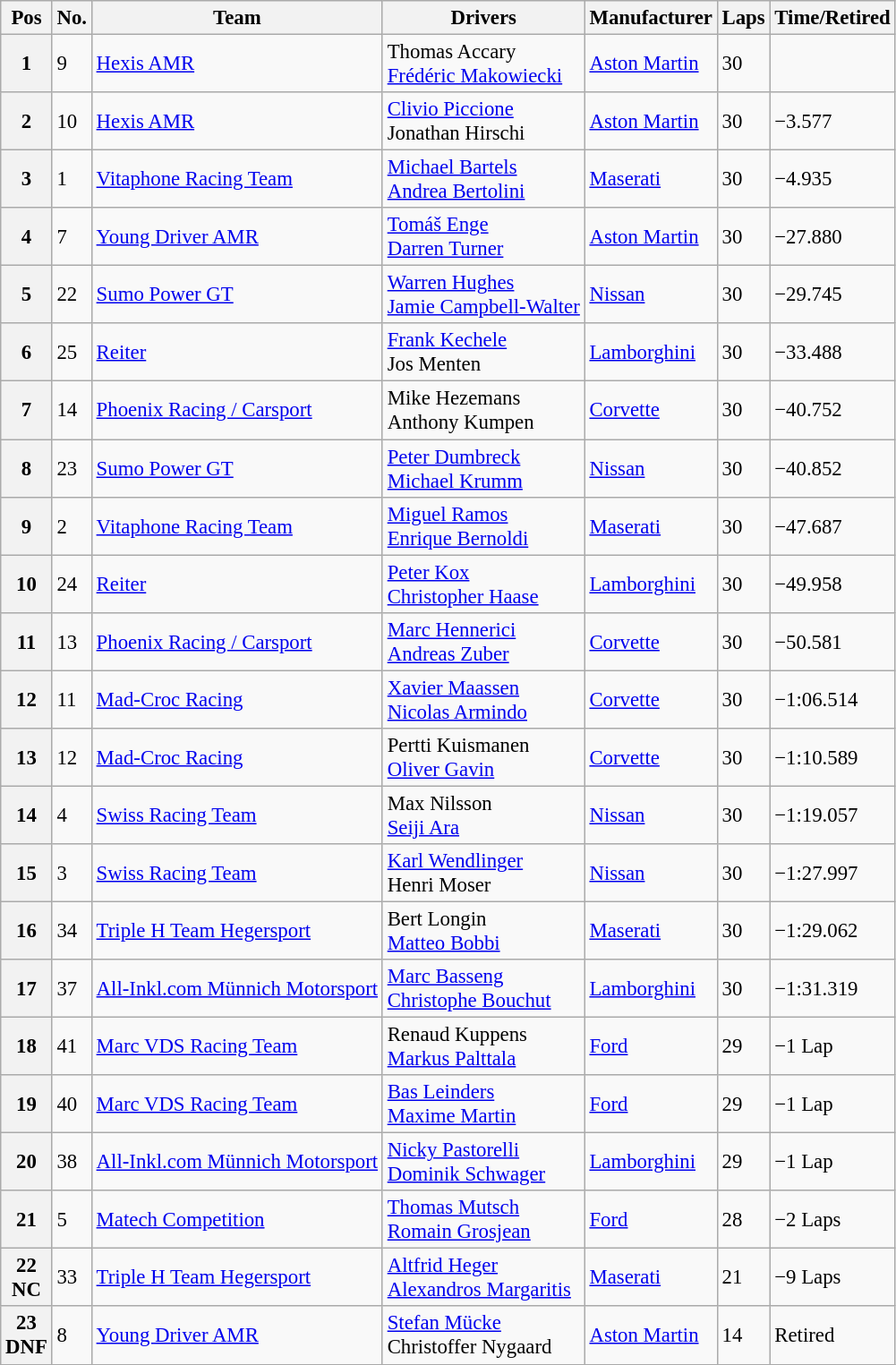<table class="wikitable" style="font-size: 95%;">
<tr>
<th>Pos</th>
<th>No.</th>
<th>Team</th>
<th>Drivers</th>
<th>Manufacturer</th>
<th>Laps</th>
<th>Time/Retired</th>
</tr>
<tr>
<th>1</th>
<td>9</td>
<td> <a href='#'>Hexis AMR</a></td>
<td> Thomas Accary<br> <a href='#'>Frédéric Makowiecki</a></td>
<td><a href='#'>Aston Martin</a></td>
<td>30</td>
<td></td>
</tr>
<tr>
<th>2</th>
<td>10</td>
<td> <a href='#'>Hexis AMR</a></td>
<td> <a href='#'>Clivio Piccione</a><br> Jonathan Hirschi</td>
<td><a href='#'>Aston Martin</a></td>
<td>30</td>
<td>−3.577</td>
</tr>
<tr>
<th>3</th>
<td>1</td>
<td> <a href='#'>Vitaphone Racing Team</a></td>
<td> <a href='#'>Michael Bartels</a><br> <a href='#'>Andrea Bertolini</a></td>
<td><a href='#'>Maserati</a></td>
<td>30</td>
<td>−4.935</td>
</tr>
<tr>
<th>4</th>
<td>7</td>
<td> <a href='#'>Young Driver AMR</a></td>
<td> <a href='#'>Tomáš Enge</a><br> <a href='#'>Darren Turner</a></td>
<td><a href='#'>Aston Martin</a></td>
<td>30</td>
<td>−27.880</td>
</tr>
<tr>
<th>5</th>
<td>22</td>
<td> <a href='#'>Sumo Power GT</a></td>
<td> <a href='#'>Warren Hughes</a><br> <a href='#'>Jamie Campbell-Walter</a></td>
<td><a href='#'>Nissan</a></td>
<td>30</td>
<td>−29.745</td>
</tr>
<tr>
<th>6</th>
<td>25</td>
<td> <a href='#'>Reiter</a></td>
<td> <a href='#'>Frank Kechele</a><br> Jos Menten</td>
<td><a href='#'>Lamborghini</a></td>
<td>30</td>
<td>−33.488</td>
</tr>
<tr>
<th>7</th>
<td>14</td>
<td> <a href='#'>Phoenix Racing / Carsport</a></td>
<td> Mike Hezemans<br> Anthony Kumpen</td>
<td><a href='#'>Corvette</a></td>
<td>30</td>
<td>−40.752</td>
</tr>
<tr>
<th>8</th>
<td>23</td>
<td> <a href='#'>Sumo Power GT</a></td>
<td> <a href='#'>Peter Dumbreck</a><br> <a href='#'>Michael Krumm</a></td>
<td><a href='#'>Nissan</a></td>
<td>30</td>
<td>−40.852</td>
</tr>
<tr>
<th>9</th>
<td>2</td>
<td> <a href='#'>Vitaphone Racing Team</a></td>
<td> <a href='#'>Miguel Ramos</a><br> <a href='#'>Enrique Bernoldi</a></td>
<td><a href='#'>Maserati</a></td>
<td>30</td>
<td>−47.687</td>
</tr>
<tr>
<th>10</th>
<td>24</td>
<td> <a href='#'>Reiter</a></td>
<td> <a href='#'>Peter Kox</a><br> <a href='#'>Christopher Haase</a></td>
<td><a href='#'>Lamborghini</a></td>
<td>30</td>
<td>−49.958</td>
</tr>
<tr>
<th>11</th>
<td>13</td>
<td> <a href='#'>Phoenix Racing / Carsport</a></td>
<td> <a href='#'>Marc Hennerici</a><br> <a href='#'>Andreas Zuber</a></td>
<td><a href='#'>Corvette</a></td>
<td>30</td>
<td>−50.581</td>
</tr>
<tr>
<th>12</th>
<td>11</td>
<td> <a href='#'>Mad-Croc Racing</a></td>
<td> <a href='#'>Xavier Maassen</a><br> <a href='#'>Nicolas Armindo</a></td>
<td><a href='#'>Corvette</a></td>
<td>30</td>
<td>−1:06.514</td>
</tr>
<tr>
<th>13</th>
<td>12</td>
<td> <a href='#'>Mad-Croc Racing</a></td>
<td> Pertti Kuismanen<br> <a href='#'>Oliver Gavin</a></td>
<td><a href='#'>Corvette</a></td>
<td>30</td>
<td>−1:10.589</td>
</tr>
<tr>
<th>14</th>
<td>4</td>
<td> <a href='#'>Swiss Racing Team</a></td>
<td> Max Nilsson<br> <a href='#'>Seiji Ara</a></td>
<td><a href='#'>Nissan</a></td>
<td>30</td>
<td>−1:19.057</td>
</tr>
<tr>
<th>15</th>
<td>3</td>
<td> <a href='#'>Swiss Racing Team</a></td>
<td> <a href='#'>Karl Wendlinger</a><br> Henri Moser</td>
<td><a href='#'>Nissan</a></td>
<td>30</td>
<td>−1:27.997</td>
</tr>
<tr>
<th>16</th>
<td>34</td>
<td> <a href='#'>Triple H Team Hegersport</a></td>
<td> Bert Longin<br> <a href='#'>Matteo Bobbi</a></td>
<td><a href='#'>Maserati</a></td>
<td>30</td>
<td>−1:29.062</td>
</tr>
<tr>
<th>17</th>
<td>37</td>
<td> <a href='#'>All-Inkl.com Münnich Motorsport</a></td>
<td> <a href='#'>Marc Basseng</a><br> <a href='#'>Christophe Bouchut</a></td>
<td><a href='#'>Lamborghini</a></td>
<td>30</td>
<td>−1:31.319</td>
</tr>
<tr>
<th>18</th>
<td>41</td>
<td> <a href='#'>Marc VDS Racing Team</a></td>
<td> Renaud Kuppens<br> <a href='#'>Markus Palttala</a></td>
<td><a href='#'>Ford</a></td>
<td>29</td>
<td>−1 Lap</td>
</tr>
<tr>
<th>19</th>
<td>40</td>
<td> <a href='#'>Marc VDS Racing Team</a></td>
<td> <a href='#'>Bas Leinders</a><br> <a href='#'>Maxime Martin</a></td>
<td><a href='#'>Ford</a></td>
<td>29</td>
<td>−1 Lap</td>
</tr>
<tr>
<th>20</th>
<td>38</td>
<td> <a href='#'>All-Inkl.com Münnich Motorsport</a></td>
<td> <a href='#'>Nicky Pastorelli</a><br> <a href='#'>Dominik Schwager</a></td>
<td><a href='#'>Lamborghini</a></td>
<td>29</td>
<td>−1 Lap</td>
</tr>
<tr>
<th>21</th>
<td>5</td>
<td> <a href='#'>Matech Competition</a></td>
<td> <a href='#'>Thomas Mutsch</a><br> <a href='#'>Romain Grosjean</a></td>
<td><a href='#'>Ford</a></td>
<td>28</td>
<td>−2 Laps</td>
</tr>
<tr>
<th>22<br>NC</th>
<td>33</td>
<td> <a href='#'>Triple H Team Hegersport</a></td>
<td> <a href='#'>Altfrid Heger</a><br> <a href='#'>Alexandros Margaritis</a></td>
<td><a href='#'>Maserati</a></td>
<td>21</td>
<td>−9 Laps</td>
</tr>
<tr>
<th>23<br>DNF</th>
<td>8</td>
<td> <a href='#'>Young Driver AMR</a></td>
<td> <a href='#'>Stefan Mücke</a><br> Christoffer Nygaard</td>
<td><a href='#'>Aston Martin</a></td>
<td>14</td>
<td>Retired</td>
</tr>
<tr>
</tr>
</table>
